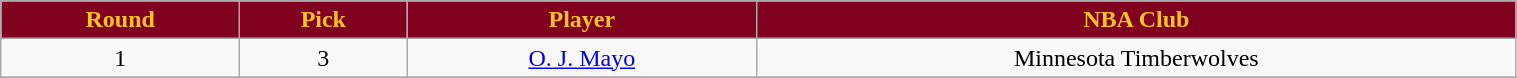<table class="wikitable" width="80%">
<tr align="center"  style="background:#800020;color:#ffc322;">
<td><strong>Round</strong></td>
<td><strong>Pick</strong></td>
<td><strong>Player</strong></td>
<td><strong>NBA Club</strong></td>
</tr>
<tr align="center" bgcolor="">
<td>1</td>
<td>3</td>
<td><a href='#'>O. J. Mayo</a></td>
<td>Minnesota Timberwolves</td>
</tr>
<tr align="center" bgcolor="">
</tr>
</table>
